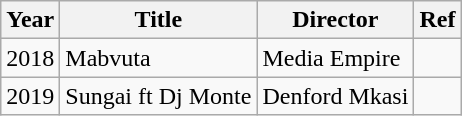<table class="wikitable">
<tr>
<th>Year</th>
<th>Title</th>
<th>Director</th>
<th>Ref</th>
</tr>
<tr>
<td>2018</td>
<td>Mabvuta</td>
<td>Media Empire</td>
<td></td>
</tr>
<tr>
<td>2019</td>
<td>Sungai ft Dj Monte</td>
<td>Denford Mkasi</td>
<td></td>
</tr>
</table>
